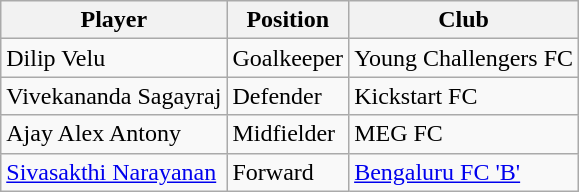<table class="wikitable sortable plainrowheaders">
<tr>
<th scope="col">Player</th>
<th scope="col">Position</th>
<th scope="col">Club</th>
</tr>
<tr>
<td>Dilip Velu</td>
<td>Goalkeeper</td>
<td>Young Challengers FC</td>
</tr>
<tr>
<td>Vivekananda Sagayraj</td>
<td>Defender</td>
<td>Kickstart FC</td>
</tr>
<tr>
<td>Ajay Alex Antony</td>
<td>Midfielder</td>
<td>MEG FC</td>
</tr>
<tr>
<td><a href='#'>Sivasakthi Narayanan</a></td>
<td>Forward</td>
<td><a href='#'>Bengaluru FC 'B'</a></td>
</tr>
</table>
